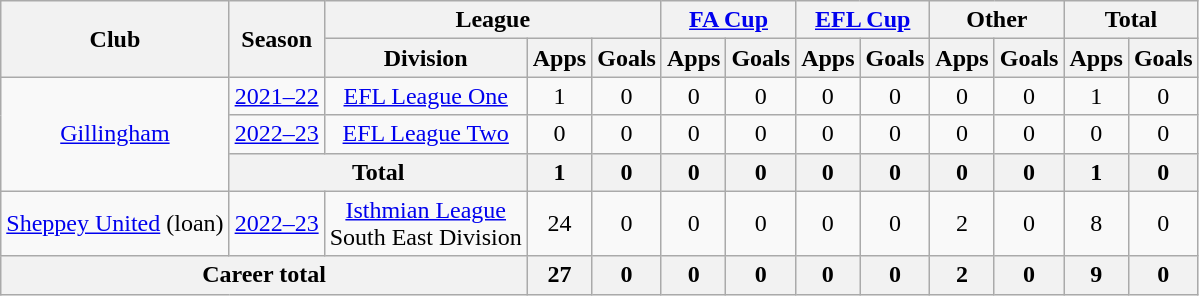<table class="wikitable" style="text-align:center;">
<tr>
<th rowspan="2">Club</th>
<th rowspan="2">Season</th>
<th colspan="3">League</th>
<th colspan="2"><a href='#'>FA Cup</a></th>
<th colspan="2"><a href='#'>EFL Cup</a></th>
<th colspan="2">Other</th>
<th colspan="2">Total</th>
</tr>
<tr>
<th>Division</th>
<th>Apps</th>
<th>Goals</th>
<th>Apps</th>
<th>Goals</th>
<th>Apps</th>
<th>Goals</th>
<th>Apps</th>
<th>Goals</th>
<th>Apps</th>
<th>Goals</th>
</tr>
<tr>
<td rowspan="3"><a href='#'>Gillingham</a></td>
<td><a href='#'>2021–22</a></td>
<td><a href='#'>EFL League One</a></td>
<td>1</td>
<td>0</td>
<td>0</td>
<td>0</td>
<td>0</td>
<td>0</td>
<td>0</td>
<td>0</td>
<td>1</td>
<td>0</td>
</tr>
<tr>
<td><a href='#'>2022–23</a></td>
<td><a href='#'>EFL League Two</a></td>
<td>0</td>
<td>0</td>
<td>0</td>
<td>0</td>
<td>0</td>
<td>0</td>
<td>0</td>
<td>0</td>
<td>0</td>
<td>0</td>
</tr>
<tr>
<th colspan="2">Total</th>
<th>1</th>
<th>0</th>
<th>0</th>
<th>0</th>
<th>0</th>
<th>0</th>
<th>0</th>
<th>0</th>
<th>1</th>
<th>0</th>
</tr>
<tr>
<td><a href='#'>Sheppey United</a> (loan)</td>
<td><a href='#'>2022–23</a></td>
<td><a href='#'>Isthmian League</a><br>South East Division</td>
<td>24</td>
<td>0</td>
<td>0</td>
<td>0</td>
<td>0</td>
<td>0</td>
<td>2</td>
<td>0</td>
<td>8</td>
<td>0</td>
</tr>
<tr>
<th colspan="3">Career total</th>
<th>27</th>
<th>0</th>
<th>0</th>
<th>0</th>
<th>0</th>
<th>0</th>
<th>2</th>
<th>0</th>
<th>9</th>
<th>0</th>
</tr>
</table>
